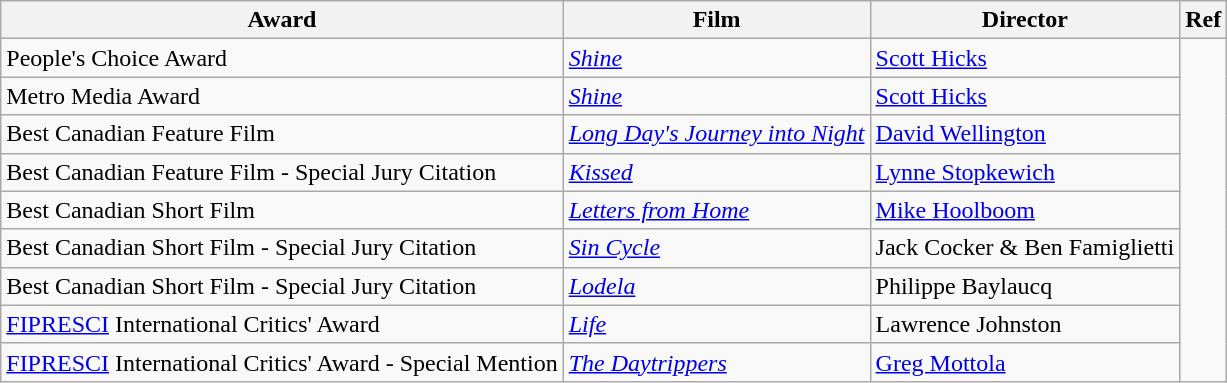<table class="wikitable">
<tr>
<th>Award</th>
<th>Film</th>
<th>Director</th>
<th>Ref</th>
</tr>
<tr>
<td>People's Choice Award</td>
<td><em><a href='#'>Shine</a></em></td>
<td><a href='#'>Scott Hicks</a></td>
<td rowspan=9></td>
</tr>
<tr>
<td>Metro Media Award</td>
<td><em><a href='#'>Shine</a></em></td>
<td><a href='#'>Scott Hicks</a></td>
</tr>
<tr>
<td>Best Canadian Feature Film</td>
<td><em><a href='#'>Long Day's Journey into Night</a></em></td>
<td><a href='#'>David Wellington</a></td>
</tr>
<tr>
<td>Best Canadian Feature Film - Special Jury Citation</td>
<td><em><a href='#'>Kissed</a></em></td>
<td><a href='#'>Lynne Stopkewich</a></td>
</tr>
<tr>
<td>Best Canadian Short Film</td>
<td><em><a href='#'>Letters from Home</a></em></td>
<td><a href='#'>Mike Hoolboom</a></td>
</tr>
<tr>
<td>Best Canadian Short Film - Special Jury Citation</td>
<td><em><a href='#'>Sin Cycle</a></em></td>
<td>Jack Cocker & Ben Famiglietti</td>
</tr>
<tr>
<td>Best Canadian Short Film - Special Jury Citation</td>
<td><em><a href='#'>Lodela</a></em></td>
<td>Philippe Baylaucq</td>
</tr>
<tr>
<td><a href='#'>FIPRESCI</a> International Critics' Award</td>
<td><em><a href='#'>Life</a></em></td>
<td>Lawrence Johnston</td>
</tr>
<tr>
<td><a href='#'>FIPRESCI</a> International Critics' Award - Special Mention</td>
<td><em><a href='#'>The Daytrippers</a></em></td>
<td><a href='#'>Greg Mottola</a></td>
</tr>
</table>
